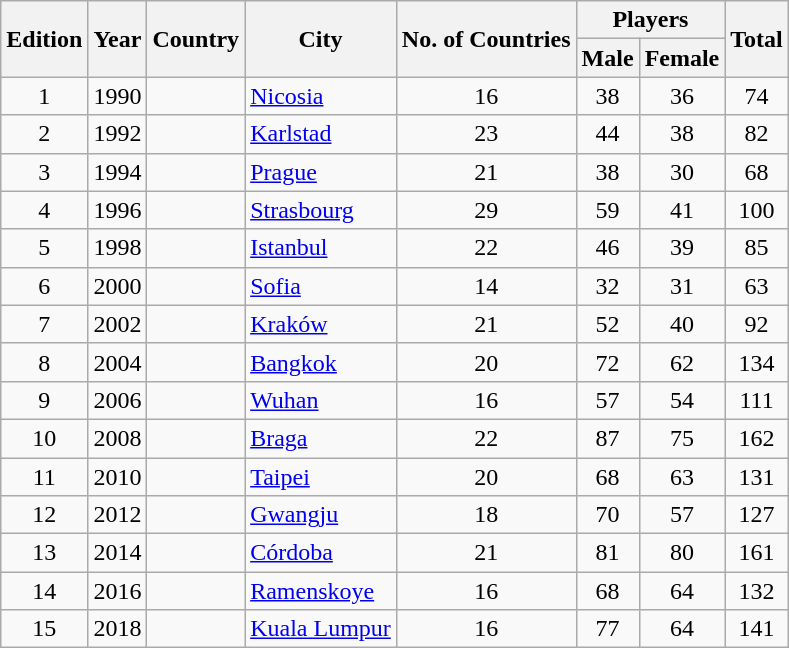<table class="wikitable" style="text-align:center">
<tr>
<th rowspan="2">Edition</th>
<th rowspan="2">Year</th>
<th rowspan="2">Country</th>
<th rowspan="2">City</th>
<th rowspan="2">No. of Countries</th>
<th colspan="2">Players</th>
<th rowspan="2">Total</th>
</tr>
<tr>
<th>Male</th>
<th>Female</th>
</tr>
<tr>
<td>1</td>
<td>1990</td>
<td align="left"></td>
<td align="left"><a href='#'>Nicosia</a></td>
<td>16</td>
<td>38</td>
<td>36</td>
<td>74</td>
</tr>
<tr>
<td>2</td>
<td>1992</td>
<td align="left"></td>
<td align="left"><a href='#'>Karlstad</a></td>
<td>23</td>
<td>44</td>
<td>38</td>
<td>82</td>
</tr>
<tr>
<td>3</td>
<td>1994</td>
<td align="left"></td>
<td align="left"><a href='#'>Prague</a></td>
<td>21</td>
<td>38</td>
<td>30</td>
<td>68</td>
</tr>
<tr>
<td>4</td>
<td>1996</td>
<td align="left"></td>
<td align="left"><a href='#'>Strasbourg</a></td>
<td>29</td>
<td>59</td>
<td>41</td>
<td>100</td>
</tr>
<tr>
<td>5</td>
<td>1998</td>
<td align="left"></td>
<td align="left"><a href='#'>Istanbul</a></td>
<td>22</td>
<td>46</td>
<td>39</td>
<td>85</td>
</tr>
<tr>
<td>6</td>
<td>2000</td>
<td align="left"></td>
<td align="left"><a href='#'>Sofia</a></td>
<td>14</td>
<td>32</td>
<td>31</td>
<td>63</td>
</tr>
<tr>
<td>7</td>
<td>2002</td>
<td align="left"></td>
<td align="left"><a href='#'>Kraków</a></td>
<td>21</td>
<td>52</td>
<td>40</td>
<td>92</td>
</tr>
<tr>
<td>8</td>
<td>2004</td>
<td align="left"></td>
<td align="left"><a href='#'>Bangkok</a></td>
<td>20</td>
<td>72</td>
<td>62</td>
<td>134</td>
</tr>
<tr>
<td>9</td>
<td>2006</td>
<td align="left"></td>
<td align="left"><a href='#'>Wuhan</a></td>
<td>16</td>
<td>57</td>
<td>54</td>
<td>111</td>
</tr>
<tr>
<td>10</td>
<td>2008</td>
<td align="left"></td>
<td align="left"><a href='#'>Braga</a></td>
<td>22</td>
<td>87</td>
<td>75</td>
<td>162</td>
</tr>
<tr>
<td>11</td>
<td>2010</td>
<td align="left"></td>
<td align="left"><a href='#'>Taipei</a></td>
<td>20</td>
<td>68</td>
<td>63</td>
<td>131</td>
</tr>
<tr>
<td>12</td>
<td>2012</td>
<td align="left"></td>
<td align="left"><a href='#'>Gwangju</a></td>
<td>18</td>
<td>70</td>
<td>57</td>
<td>127</td>
</tr>
<tr>
<td>13</td>
<td>2014</td>
<td align="left"></td>
<td align="left"><a href='#'>Córdoba</a></td>
<td>21</td>
<td>81</td>
<td>80</td>
<td>161</td>
</tr>
<tr>
<td>14</td>
<td>2016</td>
<td align="left"></td>
<td align="left"><a href='#'>Ramenskoye</a></td>
<td>16</td>
<td>68</td>
<td>64</td>
<td>132</td>
</tr>
<tr>
<td>15</td>
<td>2018</td>
<td align="left"></td>
<td align="left"><a href='#'>Kuala Lumpur</a></td>
<td>16</td>
<td>77</td>
<td>64</td>
<td>141</td>
</tr>
</table>
